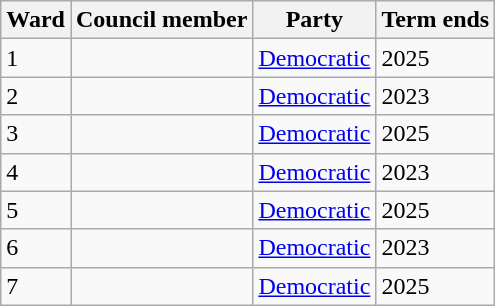<table class="sortable wikitable">
<tr>
<th>Ward</th>
<th>Council member</th>
<th>Party</th>
<th>Term ends</th>
</tr>
<tr>
<td>1</td>
<td></td>
<td><a href='#'>Democratic</a></td>
<td>2025</td>
</tr>
<tr>
<td>2</td>
<td></td>
<td><a href='#'>Democratic</a></td>
<td>2023</td>
</tr>
<tr>
<td>3</td>
<td></td>
<td><a href='#'>Democratic</a></td>
<td>2025</td>
</tr>
<tr>
<td>4</td>
<td></td>
<td><a href='#'>Democratic</a></td>
<td>2023</td>
</tr>
<tr>
<td>5</td>
<td></td>
<td><a href='#'>Democratic</a></td>
<td>2025</td>
</tr>
<tr>
<td>6</td>
<td></td>
<td><a href='#'>Democratic</a></td>
<td>2023</td>
</tr>
<tr>
<td>7</td>
<td></td>
<td><a href='#'>Democratic</a></td>
<td>2025</td>
</tr>
</table>
